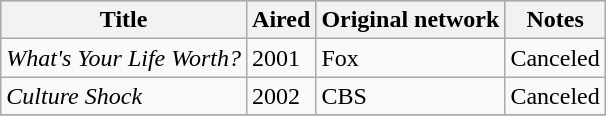<table class="wikitable">
<tr style="background:#b0c4de; text-align:center;">
<th>Title</th>
<th>Aired</th>
<th>Original network</th>
<th>Notes</th>
</tr>
<tr>
<td><em>What's Your Life Worth?</em></td>
<td>2001</td>
<td>Fox</td>
<td>Canceled</td>
</tr>
<tr>
<td><em>Culture Shock</em></td>
<td>2002</td>
<td>CBS</td>
<td>Canceled</td>
</tr>
<tr>
</tr>
</table>
